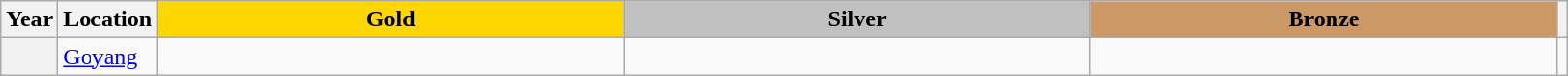<table class="wikitable unsortable" style="text-align:left; width:85%">
<tr>
<th scope="col" style="text-align:center">Year</th>
<th scope="col" style="text-align:center">Location</th>
<td scope="col" style="text-align:center; width:30%; background:gold"><strong>Gold</strong></td>
<td scope="col" style="text-align:center; width:30%; background:silver"><strong>Silver</strong></td>
<td scope="col" style="text-align:center; width:30%; background:#c96"><strong>Bronze</strong></td>
<th scope="col" style="text-align:center"></th>
</tr>
<tr>
<th scope="row" style="text-align:left"></th>
<td><a href='#'>Goyang</a></td>
<td></td>
<td></td>
<td></td>
<td></td>
</tr>
</table>
